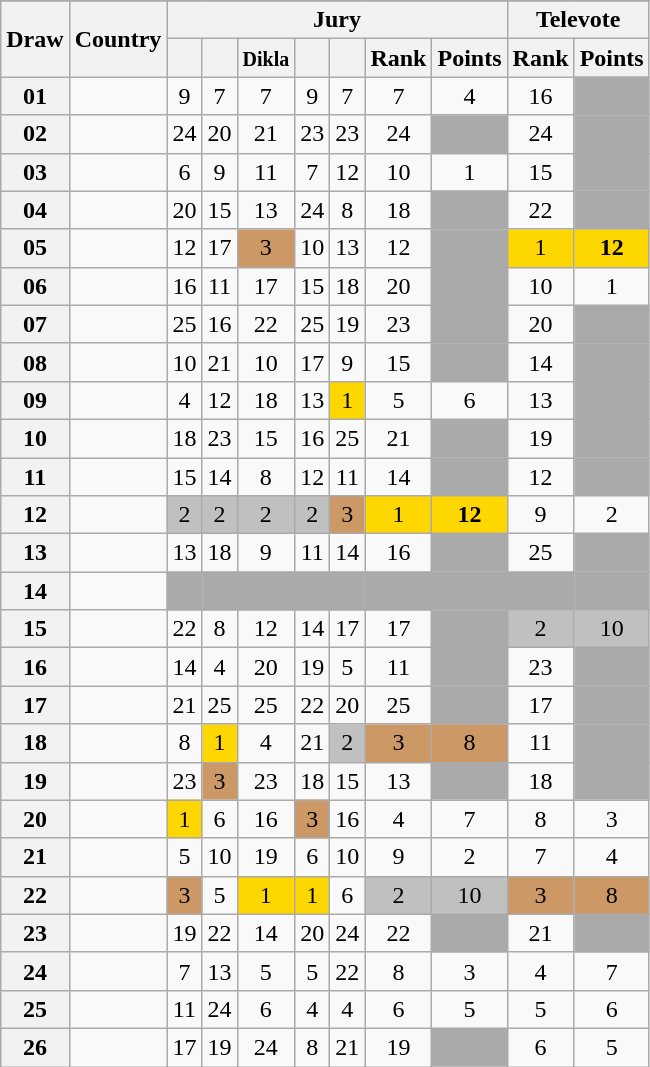<table class="sortable wikitable collapsible plainrowheaders" style="text-align:center;">
<tr>
</tr>
<tr>
<th scope="col" rowspan="2">Draw</th>
<th scope="col" rowspan="2">Country</th>
<th scope="col" colspan="7">Jury</th>
<th scope="col" colspan="2">Televote</th>
</tr>
<tr>
<th scope="col"><small></small></th>
<th scope="col"><small></small></th>
<th scope="col"><small>Dikla</small></th>
<th scope="col"><small></small></th>
<th scope="col"><small></small></th>
<th scope="col">Rank</th>
<th scope="col">Points</th>
<th scope="col">Rank</th>
<th scope="col">Points</th>
</tr>
<tr>
<th scope="row" style="text-align:center;">01</th>
<td style="text-align:left;"></td>
<td>9</td>
<td>7</td>
<td>7</td>
<td>9</td>
<td>7</td>
<td>7</td>
<td>4</td>
<td>16</td>
<td style="background:#AAAAAA;"></td>
</tr>
<tr>
<th scope="row" style="text-align:center;">02</th>
<td style="text-align:left;"></td>
<td>24</td>
<td>20</td>
<td>21</td>
<td>23</td>
<td>23</td>
<td>24</td>
<td style="background:#AAAAAA;"></td>
<td>24</td>
<td style="background:#AAAAAA;"></td>
</tr>
<tr>
<th scope="row" style="text-align:center;">03</th>
<td style="text-align:left;"></td>
<td>6</td>
<td>9</td>
<td>11</td>
<td>7</td>
<td>12</td>
<td>10</td>
<td>1</td>
<td>15</td>
<td style="background:#AAAAAA;"></td>
</tr>
<tr>
<th scope="row" style="text-align:center;">04</th>
<td style="text-align:left;"></td>
<td>20</td>
<td>15</td>
<td>13</td>
<td>24</td>
<td>8</td>
<td>18</td>
<td style="background:#AAAAAA;"></td>
<td>22</td>
<td style="background:#AAAAAA;"></td>
</tr>
<tr>
<th scope="row" style="text-align:center;">05</th>
<td style="text-align:left;"></td>
<td>12</td>
<td>17</td>
<td style="background:#CC9966;">3</td>
<td>10</td>
<td>13</td>
<td>12</td>
<td style="background:#AAAAAA;"></td>
<td style="background:gold;">1</td>
<td style="background:gold;"><strong>12</strong></td>
</tr>
<tr>
<th scope="row" style="text-align:center;">06</th>
<td style="text-align:left;"></td>
<td>16</td>
<td>11</td>
<td>17</td>
<td>15</td>
<td>18</td>
<td>20</td>
<td style="background:#AAAAAA;"></td>
<td>10</td>
<td>1</td>
</tr>
<tr>
<th scope="row" style="text-align:center;">07</th>
<td style="text-align:left;"></td>
<td>25</td>
<td>16</td>
<td>22</td>
<td>25</td>
<td>19</td>
<td>23</td>
<td style="background:#AAAAAA;"></td>
<td>20</td>
<td style="background:#AAAAAA;"></td>
</tr>
<tr>
<th scope="row" style="text-align:center;">08</th>
<td style="text-align:left;"></td>
<td>10</td>
<td>21</td>
<td>10</td>
<td>17</td>
<td>9</td>
<td>15</td>
<td style="background:#AAAAAA;"></td>
<td>14</td>
<td style="background:#AAAAAA;"></td>
</tr>
<tr>
<th scope="row" style="text-align:center;">09</th>
<td style="text-align:left;"></td>
<td>4</td>
<td>12</td>
<td>18</td>
<td>13</td>
<td style="background:gold;">1</td>
<td>5</td>
<td>6</td>
<td>13</td>
<td style="background:#AAAAAA;"></td>
</tr>
<tr>
<th scope="row" style="text-align:center;">10</th>
<td style="text-align:left;"></td>
<td>18</td>
<td>23</td>
<td>15</td>
<td>16</td>
<td>25</td>
<td>21</td>
<td style="background:#AAAAAA;"></td>
<td>19</td>
<td style="background:#AAAAAA;"></td>
</tr>
<tr>
<th scope="row" style="text-align:center;">11</th>
<td style="text-align:left;"></td>
<td>15</td>
<td>14</td>
<td>8</td>
<td>12</td>
<td>11</td>
<td>14</td>
<td style="background:#AAAAAA;"></td>
<td>12</td>
<td style="background:#AAAAAA;"></td>
</tr>
<tr>
<th scope="row" style="text-align:center;">12</th>
<td style="text-align:left;"></td>
<td style="background:silver;">2</td>
<td style="background:silver;">2</td>
<td style="background:silver;">2</td>
<td style="background:silver;">2</td>
<td style="background:#CC9966;">3</td>
<td style="background:gold;">1</td>
<td style="background:gold;"><strong>12</strong></td>
<td>9</td>
<td>2</td>
</tr>
<tr>
<th scope="row" style="text-align:center;">13</th>
<td style="text-align:left;"></td>
<td>13</td>
<td>18</td>
<td>9</td>
<td>11</td>
<td>14</td>
<td>16</td>
<td style="background:#AAAAAA;"></td>
<td>25</td>
<td style="background:#AAAAAA;"></td>
</tr>
<tr class="sortbottom">
<th scope="row" style="text-align:center;">14</th>
<td style="text-align:left;"></td>
<td style="background:#AAAAAA;"></td>
<td style="background:#AAAAAA;"></td>
<td style="background:#AAAAAA;"></td>
<td style="background:#AAAAAA;"></td>
<td style="background:#AAAAAA;"></td>
<td style="background:#AAAAAA;"></td>
<td style="background:#AAAAAA;"></td>
<td style="background:#AAAAAA;"></td>
<td style="background:#AAAAAA;"></td>
</tr>
<tr>
<th scope="row" style="text-align:center;">15</th>
<td style="text-align:left;"></td>
<td>22</td>
<td>8</td>
<td>12</td>
<td>14</td>
<td>17</td>
<td>17</td>
<td style="background:#AAAAAA;"></td>
<td style="background:silver;">2</td>
<td style="background:silver;">10</td>
</tr>
<tr>
<th scope="row" style="text-align:center;">16</th>
<td style="text-align:left;"></td>
<td>14</td>
<td>4</td>
<td>20</td>
<td>19</td>
<td>5</td>
<td>11</td>
<td style="background:#AAAAAA;"></td>
<td>23</td>
<td style="background:#AAAAAA;"></td>
</tr>
<tr>
<th scope="row" style="text-align:center;">17</th>
<td style="text-align:left;"></td>
<td>21</td>
<td>25</td>
<td>25</td>
<td>22</td>
<td>20</td>
<td>25</td>
<td style="background:#AAAAAA;"></td>
<td>17</td>
<td style="background:#AAAAAA;"></td>
</tr>
<tr>
<th scope="row" style="text-align:center;">18</th>
<td style="text-align:left;"></td>
<td>8</td>
<td style="background:gold;">1</td>
<td>4</td>
<td>21</td>
<td style="background:silver;">2</td>
<td style="background:#CC9966;">3</td>
<td style="background:#CC9966;">8</td>
<td>11</td>
<td style="background:#AAAAAA;"></td>
</tr>
<tr>
<th scope="row" style="text-align:center;">19</th>
<td style="text-align:left;"></td>
<td>23</td>
<td style="background:#CC9966;">3</td>
<td>23</td>
<td>18</td>
<td>15</td>
<td>13</td>
<td style="background:#AAAAAA;"></td>
<td>18</td>
<td style="background:#AAAAAA;"></td>
</tr>
<tr>
<th scope="row" style="text-align:center;">20</th>
<td style="text-align:left;"></td>
<td style="background:gold;">1</td>
<td>6</td>
<td>16</td>
<td style="background:#CC9966;">3</td>
<td>16</td>
<td>4</td>
<td>7</td>
<td>8</td>
<td>3</td>
</tr>
<tr>
<th scope="row" style="text-align:center;">21</th>
<td style="text-align:left;"></td>
<td>5</td>
<td>10</td>
<td>19</td>
<td>6</td>
<td>10</td>
<td>9</td>
<td>2</td>
<td>7</td>
<td>4</td>
</tr>
<tr>
<th scope="row" style="text-align:center;">22</th>
<td style="text-align:left;"></td>
<td style="background:#CC9966;">3</td>
<td>5</td>
<td style="background:gold;">1</td>
<td style="background:gold;">1</td>
<td>6</td>
<td style="background:silver;">2</td>
<td style="background:silver;">10</td>
<td style="background:#CC9966;">3</td>
<td style="background:#CC9966;">8</td>
</tr>
<tr>
<th scope="row" style="text-align:center;">23</th>
<td style="text-align:left;"></td>
<td>19</td>
<td>22</td>
<td>14</td>
<td>20</td>
<td>24</td>
<td>22</td>
<td style="background:#AAAAAA;"></td>
<td>21</td>
<td style="background:#AAAAAA;"></td>
</tr>
<tr>
<th scope="row" style="text-align:center;">24</th>
<td style="text-align:left;"></td>
<td>7</td>
<td>13</td>
<td>5</td>
<td>5</td>
<td>22</td>
<td>8</td>
<td>3</td>
<td>4</td>
<td>7</td>
</tr>
<tr>
<th scope="row" style="text-align:center;">25</th>
<td style="text-align:left;"></td>
<td>11</td>
<td>24</td>
<td>6</td>
<td>4</td>
<td>4</td>
<td>6</td>
<td>5</td>
<td>5</td>
<td>6</td>
</tr>
<tr>
<th scope="row" style="text-align:center;">26</th>
<td style="text-align:left;"></td>
<td>17</td>
<td>19</td>
<td>24</td>
<td>8</td>
<td>21</td>
<td>19</td>
<td style="background:#AAAAAA;"></td>
<td>6</td>
<td>5</td>
</tr>
</table>
